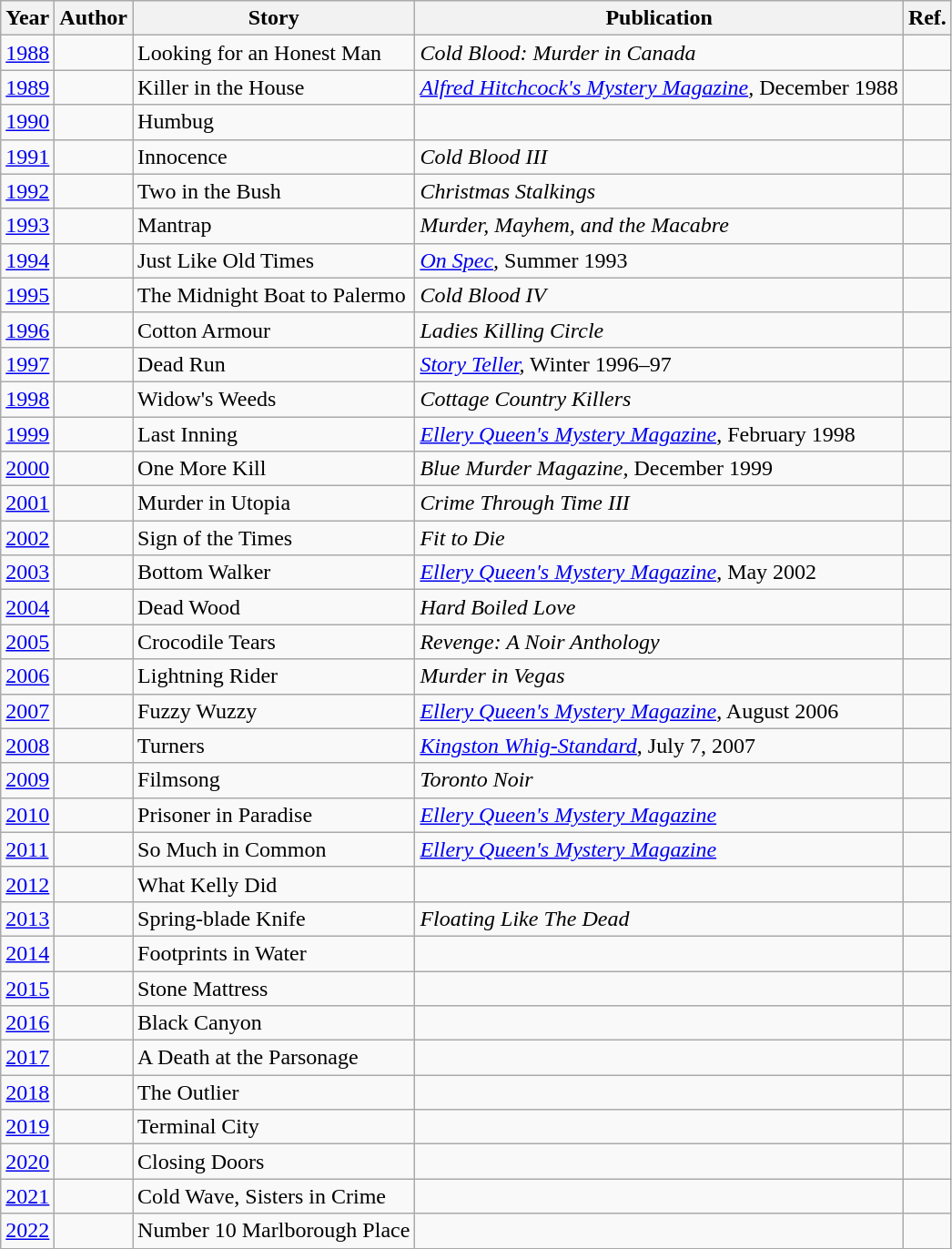<table class="wikitable sortable mw-collapsible">
<tr>
<th>Year</th>
<th>Author</th>
<th>Story</th>
<th>Publication</th>
<th>Ref.</th>
</tr>
<tr>
<td><a href='#'>1988</a></td>
<td></td>
<td>Looking for an Honest Man</td>
<td><em>Cold Blood: Murder in Canada</em></td>
<td></td>
</tr>
<tr>
<td><a href='#'>1989</a></td>
<td></td>
<td>Killer in the House</td>
<td><em><a href='#'>Alfred Hitchcock's Mystery Magazine</a>,</em> December 1988</td>
<td></td>
</tr>
<tr>
<td><a href='#'>1990</a></td>
<td></td>
<td>Humbug</td>
<td></td>
<td></td>
</tr>
<tr>
<td><a href='#'>1991</a></td>
<td></td>
<td>Innocence</td>
<td><em>Cold Blood III</em></td>
<td></td>
</tr>
<tr>
<td><a href='#'>1992</a></td>
<td></td>
<td>Two in the Bush</td>
<td><em>Christmas Stalkings</em></td>
<td></td>
</tr>
<tr>
<td><a href='#'>1993</a></td>
<td></td>
<td>Mantrap</td>
<td><em>Murder, Mayhem, and the Macabre</em></td>
<td></td>
</tr>
<tr>
<td><a href='#'>1994</a></td>
<td></td>
<td>Just Like Old Times</td>
<td><em><a href='#'>On Spec</a>,</em> Summer 1993</td>
<td></td>
</tr>
<tr>
<td><a href='#'>1995</a></td>
<td></td>
<td>The Midnight Boat to Palermo</td>
<td><em>Cold Blood IV</em></td>
<td></td>
</tr>
<tr>
<td><a href='#'>1996</a></td>
<td></td>
<td>Cotton Armour</td>
<td><em>Ladies Killing Circle</em></td>
<td></td>
</tr>
<tr>
<td><a href='#'>1997</a></td>
<td></td>
<td>Dead Run</td>
<td><em><a href='#'>Story Teller</a>,</em> Winter 1996–97</td>
<td></td>
</tr>
<tr>
<td><a href='#'>1998</a></td>
<td></td>
<td>Widow's Weeds</td>
<td><em>Cottage Country Killers</em></td>
<td></td>
</tr>
<tr>
<td><a href='#'>1999</a></td>
<td></td>
<td>Last Inning</td>
<td><em><a href='#'>Ellery Queen's Mystery Magazine</a></em>, February 1998</td>
<td></td>
</tr>
<tr>
<td><a href='#'>2000</a></td>
<td></td>
<td>One More Kill</td>
<td><em>Blue Murder Magazine,</em> December 1999</td>
<td></td>
</tr>
<tr>
<td><a href='#'>2001</a></td>
<td></td>
<td>Murder in Utopia</td>
<td><em>Crime Through Time III</em></td>
<td></td>
</tr>
<tr>
<td><a href='#'>2002</a></td>
<td></td>
<td>Sign of the Times</td>
<td><em>Fit to Die</em></td>
<td></td>
</tr>
<tr>
<td><a href='#'>2003</a></td>
<td></td>
<td>Bottom Walker</td>
<td><em><a href='#'>Ellery Queen's Mystery Magazine</a></em>, May 2002</td>
<td></td>
</tr>
<tr>
<td><a href='#'>2004</a></td>
<td></td>
<td>Dead Wood</td>
<td><em>Hard Boiled Love</em></td>
<td></td>
</tr>
<tr>
<td><a href='#'>2005</a></td>
<td></td>
<td>Crocodile Tears</td>
<td><em>Revenge: A Noir Anthology</em></td>
<td></td>
</tr>
<tr>
<td><a href='#'>2006</a></td>
<td></td>
<td>Lightning Rider</td>
<td><em>Murder in Vegas</em></td>
<td></td>
</tr>
<tr>
<td><a href='#'>2007</a></td>
<td></td>
<td>Fuzzy Wuzzy</td>
<td><em><a href='#'>Ellery Queen's Mystery Magazine</a></em>, August 2006</td>
<td></td>
</tr>
<tr>
<td><a href='#'>2008</a></td>
<td></td>
<td>Turners</td>
<td><em><a href='#'>Kingston Whig-Standard</a></em>, July 7, 2007</td>
<td></td>
</tr>
<tr>
<td><a href='#'>2009</a></td>
<td></td>
<td>Filmsong</td>
<td><em>Toronto Noir</em></td>
<td></td>
</tr>
<tr>
<td><a href='#'>2010</a></td>
<td></td>
<td>Prisoner in Paradise</td>
<td><em><a href='#'>Ellery Queen's Mystery Magazine</a></em></td>
<td></td>
</tr>
<tr>
<td><a href='#'>2011</a></td>
<td></td>
<td>So Much in Common</td>
<td><em><a href='#'>Ellery Queen's Mystery Magazine</a></em></td>
<td></td>
</tr>
<tr>
<td><a href='#'>2012</a></td>
<td></td>
<td>What Kelly Did</td>
<td></td>
<td></td>
</tr>
<tr>
<td><a href='#'>2013</a></td>
<td></td>
<td>Spring-blade Knife</td>
<td><em>Floating Like The Dead</em></td>
<td></td>
</tr>
<tr>
<td><a href='#'>2014</a></td>
<td></td>
<td>Footprints in Water</td>
<td></td>
<td></td>
</tr>
<tr>
<td><a href='#'>2015</a></td>
<td></td>
<td>Stone Mattress</td>
<td></td>
<td></td>
</tr>
<tr>
<td><a href='#'>2016</a></td>
<td></td>
<td>Black Canyon</td>
<td></td>
<td></td>
</tr>
<tr>
<td><a href='#'>2017</a></td>
<td></td>
<td>A Death at the Parsonage</td>
<td></td>
<td></td>
</tr>
<tr>
<td><a href='#'>2018</a></td>
<td></td>
<td>The Outlier</td>
<td></td>
<td></td>
</tr>
<tr>
<td><a href='#'>2019</a></td>
<td></td>
<td>Terminal City</td>
<td></td>
<td></td>
</tr>
<tr>
<td><a href='#'>2020</a></td>
<td></td>
<td>Closing Doors</td>
<td></td>
<td></td>
</tr>
<tr>
<td><a href='#'>2021</a></td>
<td></td>
<td>Cold Wave, Sisters in Crime</td>
<td></td>
<td></td>
</tr>
<tr>
<td><a href='#'>2022</a></td>
<td></td>
<td>Number 10 Marlborough Place</td>
<td></td>
<td></td>
</tr>
</table>
